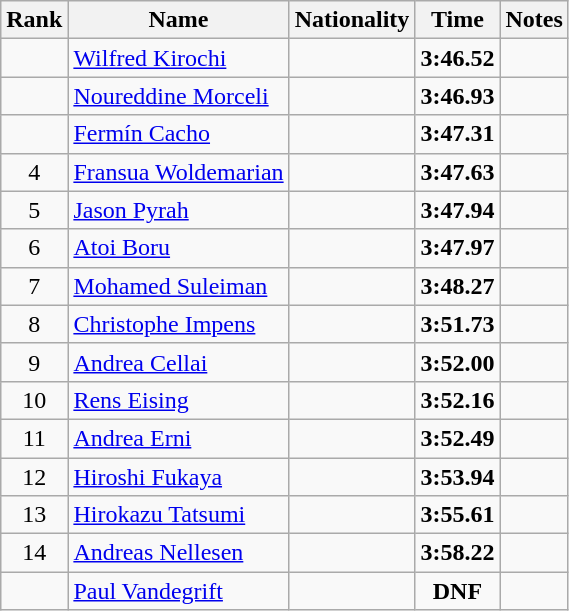<table class="wikitable sortable" style="text-align:center">
<tr>
<th>Rank</th>
<th>Name</th>
<th>Nationality</th>
<th>Time</th>
<th>Notes</th>
</tr>
<tr>
<td></td>
<td align=left><a href='#'>Wilfred Kirochi</a></td>
<td align=left></td>
<td><strong>3:46.52</strong></td>
<td></td>
</tr>
<tr>
<td></td>
<td align=left><a href='#'>Noureddine Morceli</a></td>
<td align=left></td>
<td><strong>3:46.93</strong></td>
<td></td>
</tr>
<tr>
<td></td>
<td align=left><a href='#'>Fermín Cacho</a></td>
<td align=left></td>
<td><strong>3:47.31</strong></td>
<td></td>
</tr>
<tr>
<td>4</td>
<td align=left><a href='#'>Fransua Woldemarian</a></td>
<td align=left></td>
<td><strong>3:47.63</strong></td>
<td></td>
</tr>
<tr>
<td>5</td>
<td align=left><a href='#'>Jason Pyrah</a></td>
<td align=left></td>
<td><strong>3:47.94</strong></td>
<td></td>
</tr>
<tr>
<td>6</td>
<td align=left><a href='#'>Atoi Boru</a></td>
<td align=left></td>
<td><strong>3:47.97</strong></td>
<td></td>
</tr>
<tr>
<td>7</td>
<td align=left><a href='#'>Mohamed Suleiman</a></td>
<td align=left></td>
<td><strong>3:48.27</strong></td>
<td></td>
</tr>
<tr>
<td>8</td>
<td align=left><a href='#'>Christophe Impens</a></td>
<td align=left></td>
<td><strong>3:51.73</strong></td>
<td></td>
</tr>
<tr>
<td>9</td>
<td align=left><a href='#'>Andrea Cellai</a></td>
<td align=left></td>
<td><strong>3:52.00</strong></td>
<td></td>
</tr>
<tr>
<td>10</td>
<td align=left><a href='#'>Rens Eising</a></td>
<td align=left></td>
<td><strong>3:52.16</strong></td>
<td></td>
</tr>
<tr>
<td>11</td>
<td align=left><a href='#'>Andrea Erni</a></td>
<td align=left></td>
<td><strong>3:52.49</strong></td>
<td></td>
</tr>
<tr>
<td>12</td>
<td align=left><a href='#'>Hiroshi Fukaya</a></td>
<td align=left></td>
<td><strong>3:53.94</strong></td>
<td></td>
</tr>
<tr>
<td>13</td>
<td align=left><a href='#'>Hirokazu Tatsumi</a></td>
<td align=left></td>
<td><strong>3:55.61</strong></td>
<td></td>
</tr>
<tr>
<td>14</td>
<td align=left><a href='#'>Andreas Nellesen</a></td>
<td align=left></td>
<td><strong>3:58.22</strong></td>
<td></td>
</tr>
<tr>
<td></td>
<td align=left><a href='#'>Paul Vandegrift</a></td>
<td align=left></td>
<td><strong>DNF</strong></td>
<td></td>
</tr>
</table>
